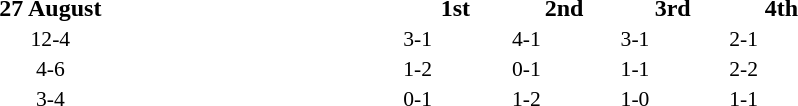<table width=60% cellspacing=1>
<tr>
<th width=20%></th>
<th width=12%>27 August</th>
<th width=20%></th>
<th width=8%>1st</th>
<th width=8%>2nd</th>
<th width=8%>3rd</th>
<th width=8%>4th</th>
</tr>
<tr style=font-size:90%>
<td align=right><strong></strong></td>
<td align=center>12-4</td>
<td></td>
<td>3-1</td>
<td>4-1</td>
<td>3-1</td>
<td>2-1</td>
</tr>
<tr style=font-size:90%>
<td align=right></td>
<td align=center>4-6</td>
<td><strong></strong></td>
<td>1-2</td>
<td>0-1</td>
<td>1-1</td>
<td>2-2</td>
</tr>
<tr style=font-size:90%>
<td align=right></td>
<td align=center>3-4</td>
<td><strong></strong></td>
<td>0-1</td>
<td>1-2</td>
<td>1-0</td>
<td>1-1</td>
</tr>
</table>
